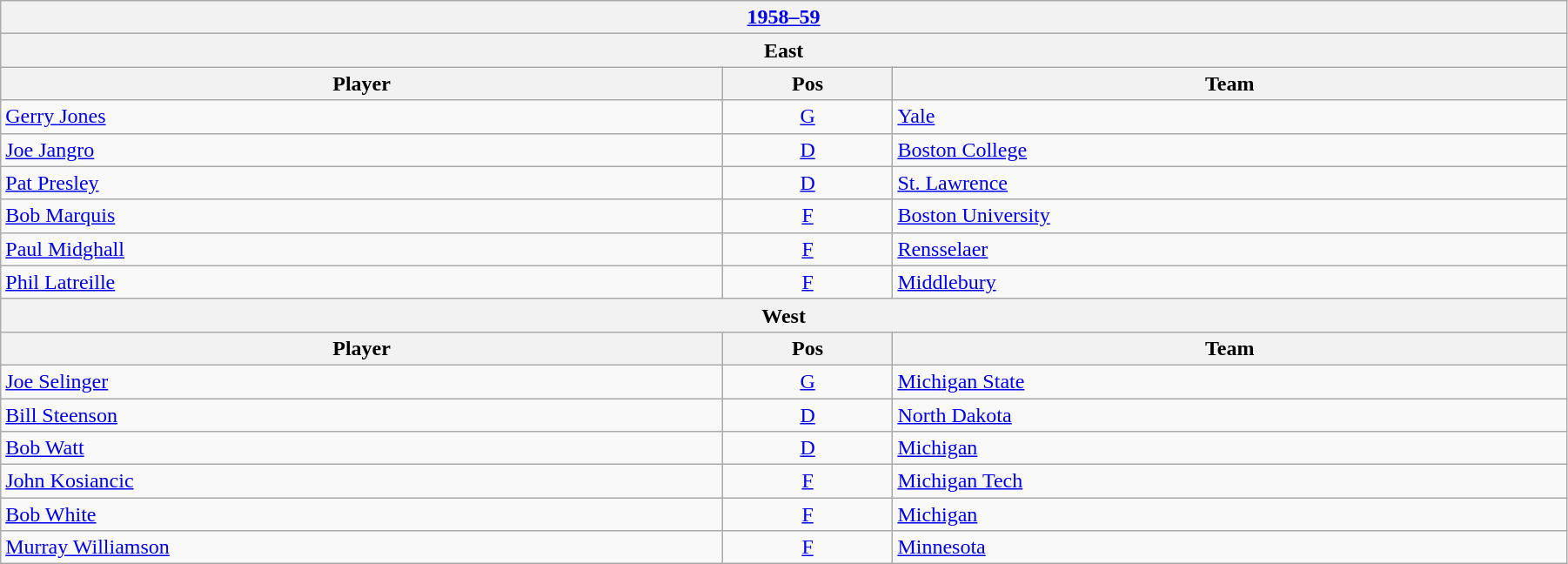<table class="wikitable" width=95%>
<tr>
<th colspan=3><a href='#'>1958–59</a></th>
</tr>
<tr>
<th colspan=3><strong>East</strong></th>
</tr>
<tr>
<th>Player</th>
<th>Pos</th>
<th>Team</th>
</tr>
<tr>
<td><a href='#'>Gerry Jones</a></td>
<td style="text-align:center;"><a href='#'>G</a></td>
<td><a href='#'>Yale</a></td>
</tr>
<tr>
<td><a href='#'>Joe Jangro</a></td>
<td style="text-align:center;"><a href='#'>D</a></td>
<td><a href='#'>Boston College</a></td>
</tr>
<tr>
<td><a href='#'>Pat Presley</a></td>
<td style="text-align:center;"><a href='#'>D</a></td>
<td><a href='#'>St. Lawrence</a></td>
</tr>
<tr>
<td><a href='#'>Bob Marquis</a></td>
<td style="text-align:center;"><a href='#'>F</a></td>
<td><a href='#'>Boston University</a></td>
</tr>
<tr>
<td><a href='#'>Paul Midghall</a></td>
<td style="text-align:center;"><a href='#'>F</a></td>
<td><a href='#'>Rensselaer</a></td>
</tr>
<tr>
<td><a href='#'>Phil Latreille</a></td>
<td style="text-align:center;"><a href='#'>F</a></td>
<td><a href='#'>Middlebury</a></td>
</tr>
<tr>
<th colspan=3><strong>West</strong></th>
</tr>
<tr>
<th>Player</th>
<th>Pos</th>
<th>Team</th>
</tr>
<tr>
<td><a href='#'>Joe Selinger</a></td>
<td style="text-align:center;"><a href='#'>G</a></td>
<td><a href='#'>Michigan State</a></td>
</tr>
<tr>
<td><a href='#'>Bill Steenson</a></td>
<td style="text-align:center;"><a href='#'>D</a></td>
<td><a href='#'>North Dakota</a></td>
</tr>
<tr>
<td><a href='#'>Bob Watt</a></td>
<td style="text-align:center;"><a href='#'>D</a></td>
<td><a href='#'>Michigan</a></td>
</tr>
<tr>
<td><a href='#'>John Kosiancic</a></td>
<td style="text-align:center;"><a href='#'>F</a></td>
<td><a href='#'>Michigan Tech</a></td>
</tr>
<tr>
<td><a href='#'>Bob White</a></td>
<td style="text-align:center;"><a href='#'>F</a></td>
<td><a href='#'>Michigan</a></td>
</tr>
<tr>
<td><a href='#'>Murray Williamson</a></td>
<td style="text-align:center;"><a href='#'>F</a></td>
<td><a href='#'>Minnesota</a></td>
</tr>
</table>
